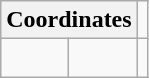<table class="wikitable mw-collapsible mw-collapsed">
<tr>
<th colspan=2>Coordinates</th>
</tr>
<tr>
<td><br></td>
<td><br></td>
<td><br></td>
</tr>
</table>
